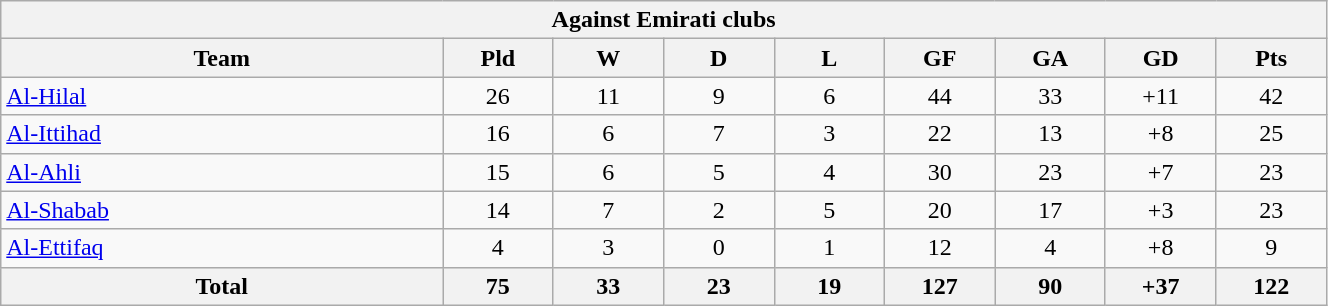<table class="wikitable" style="width:70%; text-align:center;">
<tr>
<th colspan=9>Against Emirati clubs</th>
</tr>
<tr>
<th style="width:20%;">Team</th>
<th width=5%>Pld</th>
<th width=5%>W</th>
<th width=5%>D</th>
<th width=5%>L</th>
<th width=5%>GF</th>
<th width=5%>GA</th>
<th width=5%>GD</th>
<th width=5%>Pts</th>
</tr>
<tr>
<td align=left> <a href='#'>Al-Hilal</a></td>
<td>26</td>
<td>11</td>
<td>9</td>
<td>6</td>
<td>44</td>
<td>33</td>
<td>+11</td>
<td>42</td>
</tr>
<tr>
<td align=left> <a href='#'>Al-Ittihad</a></td>
<td>16</td>
<td>6</td>
<td>7</td>
<td>3</td>
<td>22</td>
<td>13</td>
<td>+8</td>
<td>25</td>
</tr>
<tr>
<td align=left> <a href='#'>Al-Ahli</a></td>
<td>15</td>
<td>6</td>
<td>5</td>
<td>4</td>
<td>30</td>
<td>23</td>
<td>+7</td>
<td>23</td>
</tr>
<tr>
<td align=left> <a href='#'>Al-Shabab</a></td>
<td>14</td>
<td>7</td>
<td>2</td>
<td>5</td>
<td>20</td>
<td>17</td>
<td>+3</td>
<td>23</td>
</tr>
<tr>
<td align=left> <a href='#'>Al-Ettifaq</a></td>
<td>4</td>
<td>3</td>
<td>0</td>
<td>1</td>
<td>12</td>
<td>4</td>
<td>+8</td>
<td>9</td>
</tr>
<tr>
<th>Total</th>
<th>75</th>
<th>33</th>
<th>23</th>
<th>19</th>
<th>127</th>
<th>90</th>
<th>+37</th>
<th>122</th>
</tr>
</table>
